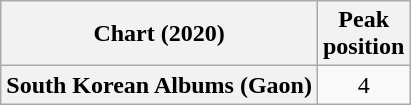<table class="wikitable plainrowheaders" style="text-align:center">
<tr>
<th scope="col">Chart (2020)</th>
<th scope="col">Peak<br>position</th>
</tr>
<tr>
<th scope="row">South Korean Albums (Gaon)</th>
<td>4</td>
</tr>
</table>
